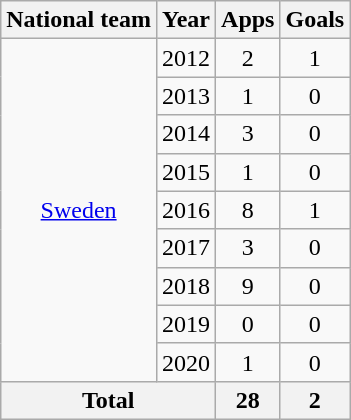<table class="wikitable" style="text-align:center">
<tr>
<th>National team</th>
<th>Year</th>
<th>Apps</th>
<th>Goals</th>
</tr>
<tr>
<td rowspan="9"><a href='#'>Sweden</a></td>
<td>2012</td>
<td>2</td>
<td>1</td>
</tr>
<tr>
<td>2013</td>
<td>1</td>
<td>0</td>
</tr>
<tr>
<td>2014</td>
<td>3</td>
<td>0</td>
</tr>
<tr>
<td>2015</td>
<td>1</td>
<td>0</td>
</tr>
<tr>
<td>2016</td>
<td>8</td>
<td>1</td>
</tr>
<tr>
<td>2017</td>
<td>3</td>
<td>0</td>
</tr>
<tr>
<td>2018</td>
<td>9</td>
<td>0</td>
</tr>
<tr>
<td>2019</td>
<td>0</td>
<td>0</td>
</tr>
<tr>
<td>2020</td>
<td>1</td>
<td>0</td>
</tr>
<tr>
<th colspan="2">Total</th>
<th>28</th>
<th>2</th>
</tr>
</table>
